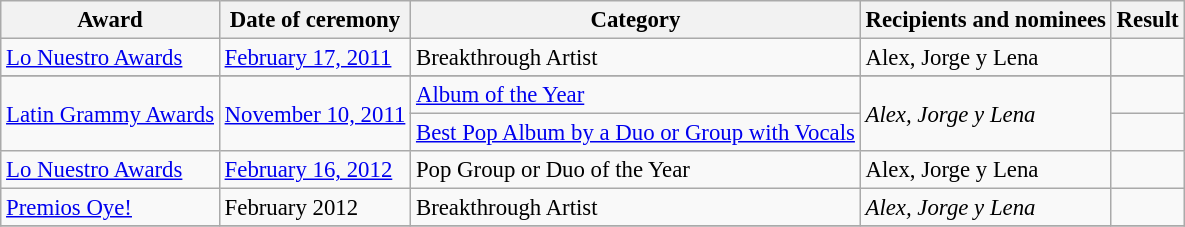<table class="wikitable" style="font-size: 95%;">
<tr>
<th>Award</th>
<th>Date of ceremony</th>
<th>Category</th>
<th>Recipients and nominees</th>
<th>Result</th>
</tr>
<tr>
<td><a href='#'>Lo Nuestro Awards</a></td>
<td><a href='#'>February 17, 2011</a></td>
<td>Breakthrough Artist</td>
<td>Alex, Jorge y Lena</td>
<td></td>
</tr>
<tr>
</tr>
<tr>
<td rowspan="2"><a href='#'>Latin Grammy Awards</a></td>
<td rowspan="2"><a href='#'>November 10, 2011</a></td>
<td><a href='#'>Album of the Year</a></td>
<td rowspan="2"><em>Alex, Jorge y Lena</em></td>
<td></td>
</tr>
<tr>
<td><a href='#'>Best Pop Album by a Duo or Group with Vocals</a></td>
<td></td>
</tr>
<tr>
<td><a href='#'>Lo Nuestro Awards</a></td>
<td><a href='#'>February 16, 2012</a></td>
<td>Pop Group or Duo of the Year</td>
<td>Alex, Jorge y Lena</td>
<td></td>
</tr>
<tr>
<td><a href='#'>Premios Oye!</a></td>
<td>February 2012</td>
<td>Breakthrough Artist</td>
<td><em>Alex, Jorge y Lena</em></td>
<td></td>
</tr>
<tr>
</tr>
</table>
